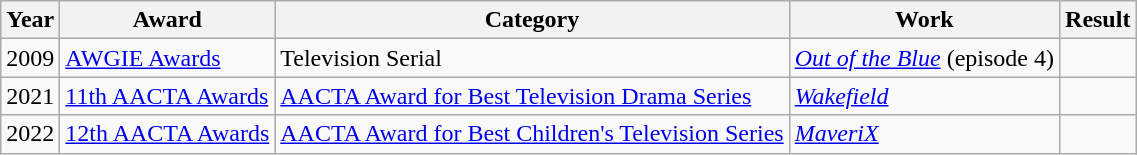<table class="wikitable">
<tr>
<th>Year</th>
<th>Award</th>
<th>Category</th>
<th>Work</th>
<th>Result</th>
</tr>
<tr>
<td>2009</td>
<td><a href='#'>AWGIE Awards</a></td>
<td>Television Serial</td>
<td><em><a href='#'>Out of the Blue</a></em> (episode 4)</td>
<td></td>
</tr>
<tr>
<td>2021</td>
<td><a href='#'>11th AACTA Awards</a></td>
<td><a href='#'>AACTA Award for Best Television Drama Series</a></td>
<td><em><a href='#'>Wakefield</a></em></td>
<td></td>
</tr>
<tr>
<td>2022</td>
<td><a href='#'>12th AACTA Awards</a></td>
<td><a href='#'>AACTA Award for Best Children's Television Series</a></td>
<td><em><a href='#'>MaveriX</a></em></td>
<td></td>
</tr>
</table>
